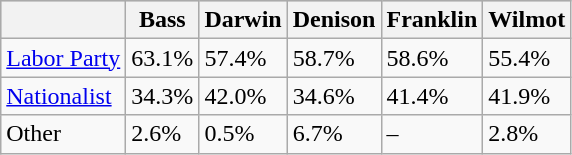<table class="wikitable">
<tr style="background:#ccc;">
<th></th>
<th>Bass</th>
<th>Darwin</th>
<th>Denison</th>
<th>Franklin</th>
<th>Wilmot</th>
</tr>
<tr>
<td><a href='#'>Labor Party</a></td>
<td>63.1%</td>
<td>57.4%</td>
<td>58.7%</td>
<td>58.6%</td>
<td>55.4%</td>
</tr>
<tr>
<td><a href='#'>Nationalist</a></td>
<td>34.3%</td>
<td>42.0%</td>
<td>34.6%</td>
<td>41.4%</td>
<td>41.9%</td>
</tr>
<tr>
<td>Other</td>
<td>2.6%</td>
<td>0.5%</td>
<td>6.7%</td>
<td>–</td>
<td>2.8%</td>
</tr>
</table>
